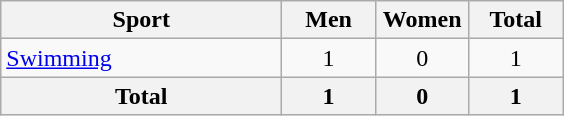<table class="wikitable sortable" style="text-align:center;">
<tr>
<th width=180>Sport</th>
<th width=55>Men</th>
<th width=55>Women</th>
<th width=55>Total</th>
</tr>
<tr>
<td align=left><a href='#'>Swimming</a></td>
<td>1</td>
<td>0</td>
<td>1</td>
</tr>
<tr>
<th>Total</th>
<th>1</th>
<th>0</th>
<th>1</th>
</tr>
</table>
